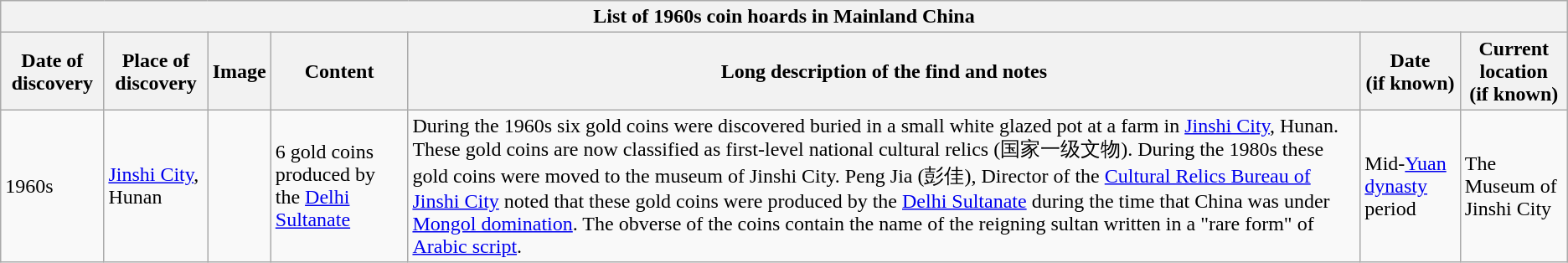<table class="wikitable" style="font-size: 100%">
<tr>
<th colspan=7>List of 1960s coin hoards in Mainland China</th>
</tr>
<tr>
<th>Date of discovery</th>
<th>Place of discovery</th>
<th>Image</th>
<th>Content</th>
<th>Long description of the find and notes</th>
<th>Date<br>(if known)</th>
<th>Current location<br>(if known)</th>
</tr>
<tr>
<td>1960s</td>
<td><a href='#'>Jinshi City</a>, Hunan</td>
<td></td>
<td>6 gold coins produced by the <a href='#'>Delhi Sultanate</a></td>
<td>During the 1960s six gold coins were discovered buried in a small white glazed pot at a farm in <a href='#'>Jinshi City</a>, Hunan. These gold coins are now classified as first-level national cultural relics (国家一级文物). During the 1980s these gold coins were moved to the museum of Jinshi City. Peng Jia (彭佳), Director of the <a href='#'>Cultural Relics Bureau of Jinshi City</a> noted that these gold coins were produced by the <a href='#'>Delhi Sultanate</a> during the time that China was under <a href='#'>Mongol domination</a>. The obverse of the coins contain the name of the reigning sultan written in a "rare form" of <a href='#'>Arabic script</a>.</td>
<td>Mid-<a href='#'>Yuan dynasty</a> period</td>
<td>The Museum of Jinshi City</td>
</tr>
</table>
